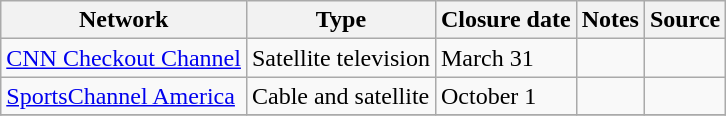<table class="wikitable sortable">
<tr>
<th>Network</th>
<th>Type</th>
<th>Closure date</th>
<th>Notes</th>
<th>Source</th>
</tr>
<tr>
<td><a href='#'>CNN Checkout Channel</a></td>
<td>Satellite television</td>
<td>March 31</td>
<td></td>
<td></td>
</tr>
<tr>
<td><a href='#'>SportsChannel America</a></td>
<td>Cable and satellite</td>
<td>October 1</td>
<td></td>
<td></td>
</tr>
<tr>
</tr>
</table>
